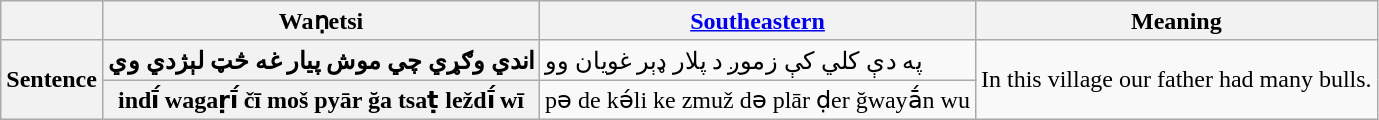<table class="wikitable">
<tr>
<th></th>
<th>Waṇetsi</th>
<th><a href='#'>Southeastern</a></th>
<th>Meaning</th>
</tr>
<tr>
<th rowspan="2">Sentence</th>
<th> اندي وګړي چي موش پيار غه څټ لېژدي وي</th>
<td>په دې کلي کې زموږ د پلار ډېر غويان وو</td>
<td rowspan="2">In this village our father had many bulls.</td>
</tr>
<tr>
<th>indī́ wagaṛī́ čī moš pyār ğa tsaṭ leždī́ wī</th>
<td>pə de kə́li ke zmuž də plār ḍer ğwayā́n wu</td>
</tr>
</table>
